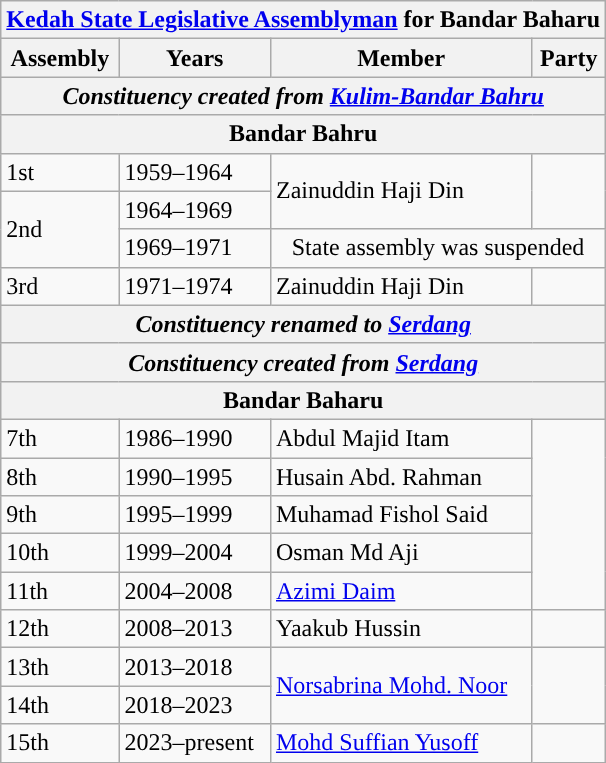<table class="wikitable">
<tr>
<th colspan="4"><a href='#'>Kedah State Legislative Assemblyman</a> for Bandar Baharu</th>
</tr>
<tr>
<th>Assembly</th>
<th>Years</th>
<th>Member</th>
<th>Party</th>
</tr>
<tr>
<th colspan="4"><em>Constituency created from <a href='#'>Kulim-Bandar Bahru</a></em></th>
</tr>
<tr>
<th colspan=4 align=center>Bandar Bahru</th>
</tr>
<tr>
<td>1st</td>
<td>1959–1964</td>
<td rowspan="2">Zainuddin Haji Din</td>
<td rowspan="2"></td>
</tr>
<tr>
<td rowspan="2">2nd</td>
<td>1964–1969</td>
</tr>
<tr>
<td>1969–1971</td>
<td colspan="2" align="center">State assembly was suspended</td>
</tr>
<tr>
<td>3rd</td>
<td>1971–1974</td>
<td>Zainuddin Haji Din</td>
<td></td>
</tr>
<tr>
<th colspan="4"><em>Constituency renamed to <a href='#'>Serdang</a></em></th>
</tr>
<tr>
<th colspan="4" align="center"><em>Constituency created from <a href='#'>Serdang</a></em></th>
</tr>
<tr>
<th colspan=4 align=center>Bandar Baharu</th>
</tr>
<tr>
<td>7th</td>
<td>1986–1990</td>
<td>Abdul Majid Itam</td>
<td rowspan="5"></td>
</tr>
<tr>
<td>8th</td>
<td>1990–1995</td>
<td>Husain Abd. Rahman</td>
</tr>
<tr>
<td>9th</td>
<td>1995–1999</td>
<td>Muhamad Fishol Said</td>
</tr>
<tr>
<td>10th</td>
<td>1999–2004</td>
<td>Osman Md Aji</td>
</tr>
<tr>
<td>11th</td>
<td>2004–2008</td>
<td><a href='#'>Azimi Daim</a></td>
</tr>
<tr>
<td>12th</td>
<td>2008–2013</td>
<td>Yaakub Hussin</td>
<td></td>
</tr>
<tr>
<td>13th</td>
<td>2013–2018</td>
<td rowspan="2"><a href='#'>Norsabrina Mohd. Noor</a></td>
<td rowspan="2"></td>
</tr>
<tr>
<td>14th</td>
<td>2018–2023</td>
</tr>
<tr>
<td>15th</td>
<td>2023–present</td>
<td><a href='#'>Mohd Suffian Yusoff</a></td>
<td></td>
</tr>
</table>
